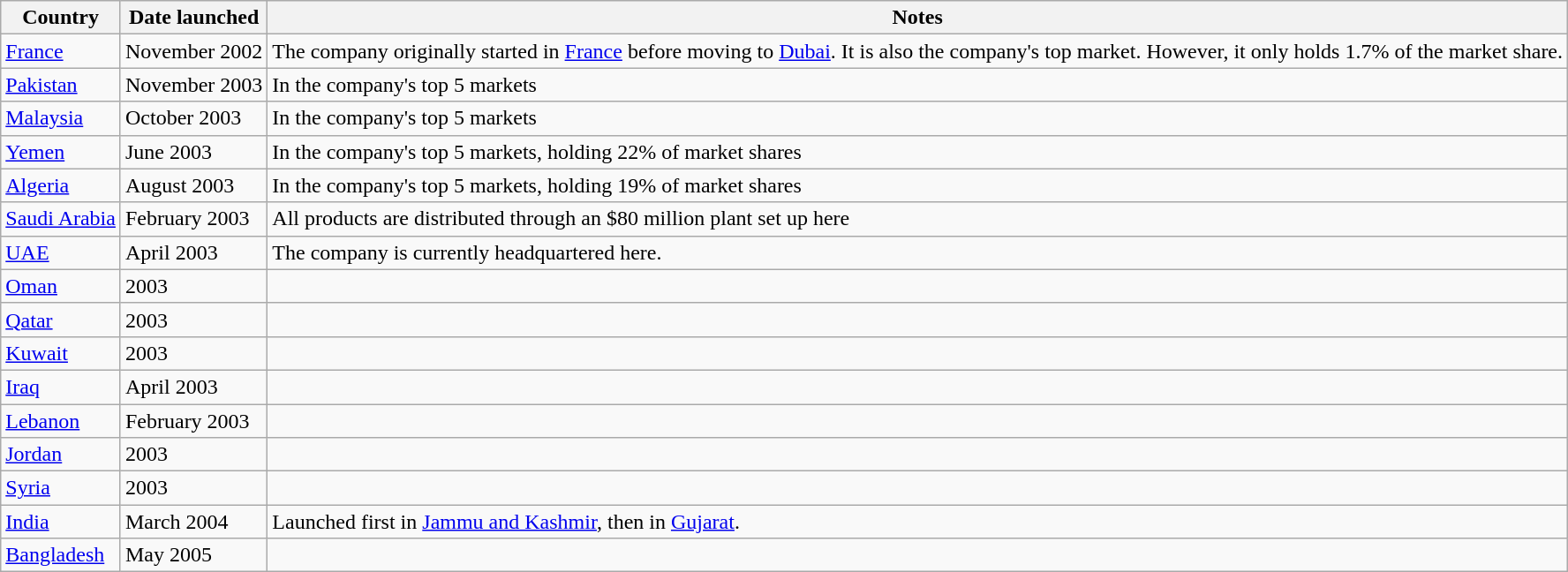<table class="wikitable">
<tr>
<th>Country</th>
<th>Date launched</th>
<th>Notes</th>
</tr>
<tr>
<td><a href='#'>France</a></td>
<td>November 2002</td>
<td>The company originally started in <a href='#'>France</a> before moving to <a href='#'>Dubai</a>. It is also the company's top market. However, it only holds 1.7% of the market share.</td>
</tr>
<tr>
<td><a href='#'>Pakistan</a></td>
<td>November 2003</td>
<td>In the company's top 5 markets</td>
</tr>
<tr>
<td><a href='#'>Malaysia</a></td>
<td>October 2003</td>
<td>In the company's top 5 markets</td>
</tr>
<tr>
<td><a href='#'>Yemen</a></td>
<td>June 2003</td>
<td>In the company's top 5 markets, holding 22% of market shares</td>
</tr>
<tr>
<td><a href='#'>Algeria</a></td>
<td>August 2003</td>
<td>In the company's top 5 markets, holding 19% of market shares</td>
</tr>
<tr>
<td><a href='#'>Saudi Arabia</a></td>
<td>February 2003</td>
<td>All products are distributed through an $80 million plant set up here</td>
</tr>
<tr>
<td><a href='#'>UAE</a></td>
<td>April 2003</td>
<td>The company is currently headquartered here.</td>
</tr>
<tr>
<td><a href='#'>Oman</a></td>
<td>2003</td>
<td></td>
</tr>
<tr>
<td><a href='#'>Qatar</a></td>
<td>2003</td>
<td></td>
</tr>
<tr>
<td><a href='#'>Kuwait</a></td>
<td>2003</td>
<td></td>
</tr>
<tr>
<td><a href='#'>Iraq</a></td>
<td>April 2003</td>
<td></td>
</tr>
<tr>
<td><a href='#'>Lebanon</a></td>
<td>February 2003</td>
<td></td>
</tr>
<tr>
<td><a href='#'>Jordan</a></td>
<td>2003</td>
<td></td>
</tr>
<tr>
<td><a href='#'>Syria</a></td>
<td>2003</td>
<td></td>
</tr>
<tr>
<td><a href='#'>India</a></td>
<td>March 2004</td>
<td>Launched first in <a href='#'>Jammu and Kashmir</a>, then in <a href='#'>Gujarat</a>.</td>
</tr>
<tr>
<td><a href='#'>Bangladesh</a></td>
<td>May 2005</td>
<td></td>
</tr>
</table>
